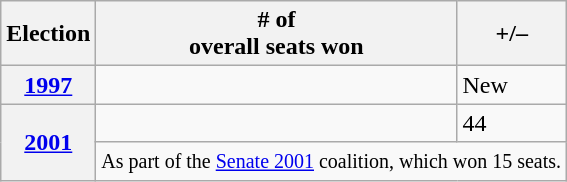<table class=wikitable>
<tr>
<th>Election</th>
<th># of<br>overall seats won</th>
<th>+/–</th>
</tr>
<tr>
<th><a href='#'>1997</a></th>
<td></td>
<td>New</td>
</tr>
<tr>
<th rowspan="2"><a href='#'>2001</a></th>
<td></td>
<td> 44</td>
</tr>
<tr>
<td colspan="2"><small>As part of the <a href='#'>Senate 2001</a> coalition, which won 15 seats.</small></td>
</tr>
</table>
